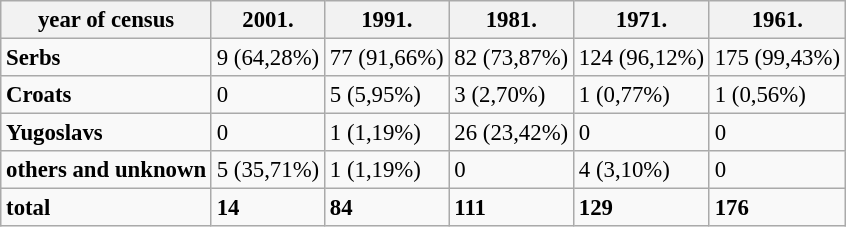<table class="wikitable" style="font-size:95%;">
<tr>
<th>year of census</th>
<th>2001.</th>
<th>1991.</th>
<th>1981.</th>
<th>1971.</th>
<th>1961.</th>
</tr>
<tr>
<td><strong>Serbs</strong></td>
<td>9 (64,28%)</td>
<td>77 (91,66%)</td>
<td>82 (73,87%)</td>
<td>124 (96,12%)</td>
<td>175 (99,43%)</td>
</tr>
<tr>
<td><strong>Croats</strong></td>
<td>0</td>
<td>5 (5,95%)</td>
<td>3 (2,70%)</td>
<td>1 (0,77%)</td>
<td>1 (0,56%)</td>
</tr>
<tr>
<td><strong>Yugoslavs</strong></td>
<td>0</td>
<td>1 (1,19%)</td>
<td>26 (23,42%)</td>
<td>0</td>
<td>0</td>
</tr>
<tr>
<td><strong>others and unknown</strong></td>
<td>5 (35,71%)</td>
<td>1 (1,19%)</td>
<td>0</td>
<td>4 (3,10%)</td>
<td>0</td>
</tr>
<tr>
<td><strong>total</strong></td>
<td><strong>14</strong></td>
<td><strong>84</strong></td>
<td><strong>111</strong></td>
<td><strong>129</strong></td>
<td><strong>176</strong></td>
</tr>
</table>
